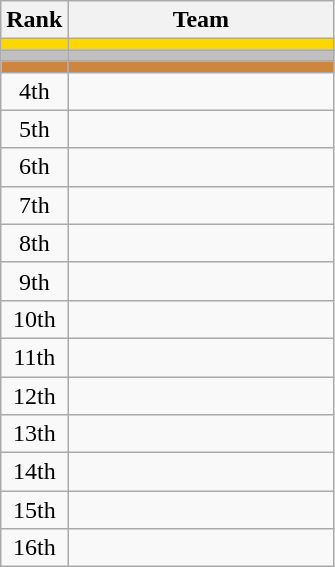<table class=wikitable style="text-align:center;">
<tr>
<th>Rank</th>
<th width=170>Team</th>
</tr>
<tr bgcolor=gold>
<td></td>
<td align=left></td>
</tr>
<tr bgcolor=silver>
<td></td>
<td align=left></td>
</tr>
<tr bgcolor=peru>
<td></td>
<td align=left></td>
</tr>
<tr>
<td>4th</td>
<td align=left></td>
</tr>
<tr>
<td>5th</td>
<td align=left></td>
</tr>
<tr>
<td>6th</td>
<td align=left></td>
</tr>
<tr>
<td>7th</td>
<td align=left></td>
</tr>
<tr>
<td>8th</td>
<td align=left></td>
</tr>
<tr>
<td>9th</td>
<td align=left></td>
</tr>
<tr>
<td>10th</td>
<td align=left></td>
</tr>
<tr>
<td>11th</td>
<td align=left></td>
</tr>
<tr>
<td>12th</td>
<td align=left></td>
</tr>
<tr>
<td>13th</td>
<td align=left></td>
</tr>
<tr>
<td>14th</td>
<td align=left></td>
</tr>
<tr bgcolor=>
<td>15th</td>
<td align=left></td>
</tr>
<tr bgcolor=>
<td>16th</td>
<td align=left></td>
</tr>
</table>
